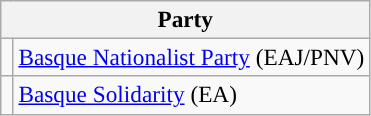<table class="wikitable" style="text-align:left; font-size:97%;">
<tr>
<th colspan="2">Party</th>
</tr>
<tr>
<td width="1"></td>
<td><a href='#'>Basque Nationalist Party</a> (EAJ/PNV)</td>
</tr>
<tr>
<td></td>
<td><a href='#'>Basque Solidarity</a> (EA)</td>
</tr>
</table>
